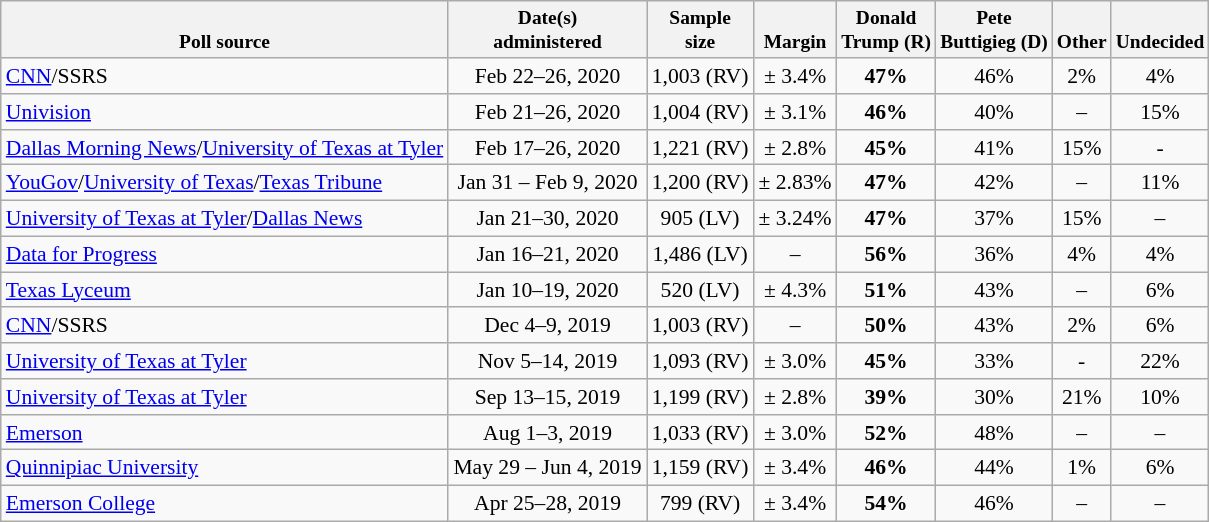<table class="wikitable" style="font-size:90%;text-align:center;">
<tr valign=bottom style="font-size:90%;">
<th>Poll source</th>
<th>Date(s)<br>administered</th>
<th>Sample<br>size</th>
<th>Margin<br></th>
<th>Donald<br>Trump (R)</th>
<th>Pete<br>Buttigieg (D)</th>
<th>Other</th>
<th>Undecided</th>
</tr>
<tr>
<td style="text-align:left;"><a href='#'>CNN</a>/SSRS</td>
<td>Feb 22–26, 2020</td>
<td>1,003 (RV)</td>
<td>± 3.4%</td>
<td><strong>47%</strong></td>
<td>46%</td>
<td>2%</td>
<td>4%</td>
</tr>
<tr>
<td style="text-align:left;"><a href='#'>Univision</a></td>
<td>Feb 21–26, 2020</td>
<td>1,004 (RV)</td>
<td>± 3.1%</td>
<td><strong>46%</strong></td>
<td>40%</td>
<td>–</td>
<td>15%</td>
</tr>
<tr>
<td style="text-align:left;"><a href='#'>Dallas Morning News</a>/<a href='#'>University of Texas at Tyler</a></td>
<td>Feb 17–26, 2020</td>
<td>1,221 (RV)</td>
<td>± 2.8%</td>
<td><strong>45%</strong></td>
<td>41%</td>
<td>15%</td>
<td>-</td>
</tr>
<tr>
<td style="text-align:left;"><a href='#'>YouGov</a>/<a href='#'>University of Texas</a>/<a href='#'>Texas Tribune</a></td>
<td>Jan 31 – Feb 9, 2020</td>
<td>1,200 (RV)</td>
<td>± 2.83%</td>
<td><strong>47%</strong></td>
<td>42%</td>
<td>–</td>
<td>11%</td>
</tr>
<tr>
<td style="text-align:left;"><a href='#'>University of Texas at Tyler</a>/<a href='#'>Dallas News</a></td>
<td>Jan 21–30, 2020</td>
<td>905 (LV)</td>
<td>± 3.24%</td>
<td><strong>47%</strong></td>
<td>37%</td>
<td>15%</td>
<td>–</td>
</tr>
<tr>
<td style="text-align:left;"><a href='#'>Data for Progress</a></td>
<td>Jan 16–21, 2020</td>
<td>1,486 (LV)</td>
<td>–</td>
<td><strong>56%</strong></td>
<td>36%</td>
<td>4%</td>
<td>4%</td>
</tr>
<tr>
<td style="text-align:left;"><a href='#'>Texas Lyceum</a></td>
<td>Jan 10–19, 2020</td>
<td>520 (LV)</td>
<td>± 4.3%</td>
<td><strong>51%</strong></td>
<td>43%</td>
<td>–</td>
<td>6%</td>
</tr>
<tr>
<td style="text-align:left;"><a href='#'>CNN</a>/SSRS</td>
<td>Dec 4–9, 2019</td>
<td>1,003 (RV)</td>
<td>–</td>
<td><strong>50%</strong></td>
<td>43%</td>
<td>2%</td>
<td>6%</td>
</tr>
<tr>
<td style="text-align:left;"><a href='#'>University of Texas at Tyler</a></td>
<td>Nov 5–14, 2019</td>
<td>1,093 (RV)</td>
<td>± 3.0%</td>
<td><strong>45%</strong></td>
<td>33%</td>
<td>-</td>
<td>22%</td>
</tr>
<tr>
<td style="text-align:left;"><a href='#'>University of Texas at Tyler</a></td>
<td>Sep 13–15, 2019</td>
<td>1,199 (RV)</td>
<td>± 2.8%</td>
<td><strong>39%</strong></td>
<td>30%</td>
<td>21%</td>
<td>10%</td>
</tr>
<tr>
<td style="text-align:left;"><a href='#'>Emerson</a></td>
<td>Aug 1–3, 2019</td>
<td>1,033 (RV)</td>
<td>± 3.0%</td>
<td><strong>52%</strong></td>
<td>48%</td>
<td>–</td>
<td>–</td>
</tr>
<tr>
<td style="text-align:left;"><a href='#'>Quinnipiac University</a></td>
<td>May 29 – Jun 4, 2019</td>
<td>1,159 (RV)</td>
<td>± 3.4%</td>
<td><strong>46%</strong></td>
<td>44%</td>
<td>1%</td>
<td>6%</td>
</tr>
<tr>
<td style="text-align:left;"><a href='#'>Emerson College</a></td>
<td>Apr 25–28, 2019</td>
<td>799 (RV)</td>
<td>± 3.4%</td>
<td><strong>54%</strong></td>
<td>46%</td>
<td>–</td>
<td>–</td>
</tr>
</table>
